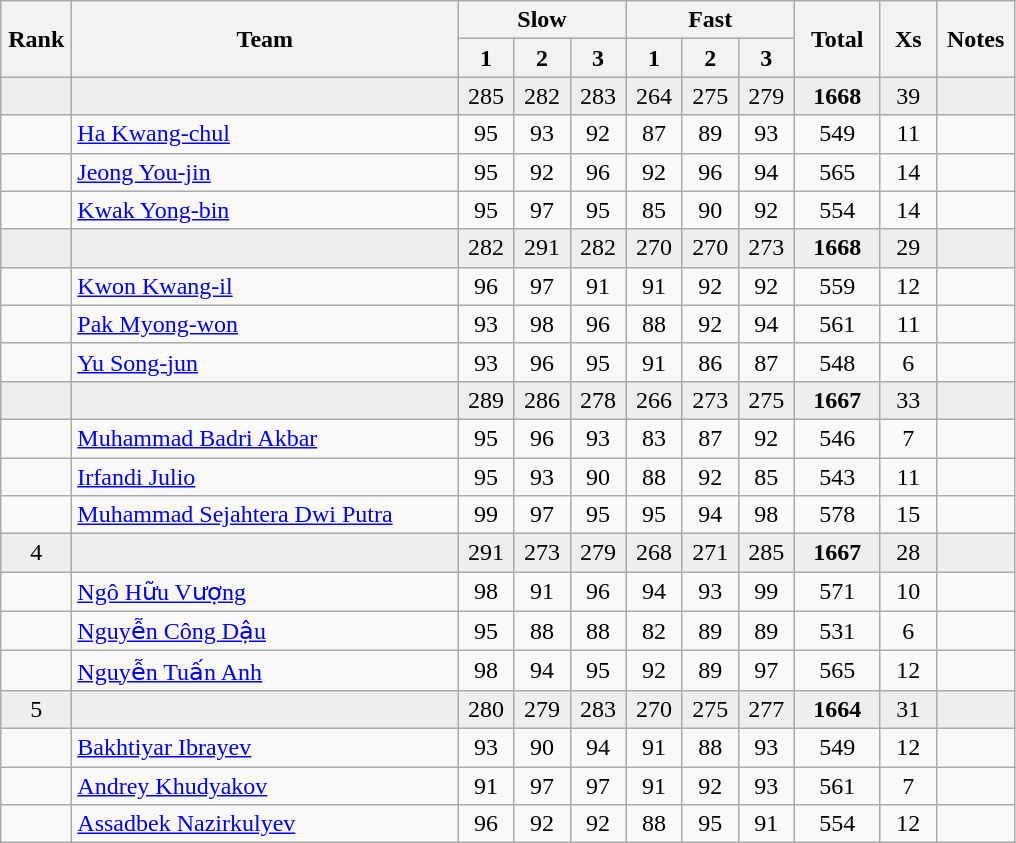<table class="wikitable" style="text-align:center">
<tr>
<th rowspan=2 width=40>Rank</th>
<th rowspan=2 width=250>Team</th>
<th colspan=3>Slow</th>
<th colspan=3>Fast</th>
<th rowspan=2 width=50>Total</th>
<th rowspan=2 width=30>Xs</th>
<th rowspan=2 width=45>Notes</th>
</tr>
<tr>
<th width=30>1</th>
<th width=30>2</th>
<th width=30>3</th>
<th width=30>1</th>
<th width=30>2</th>
<th width=30>3</th>
</tr>
<tr bgcolor=eeeeee>
<td></td>
<td align=left></td>
<td>285</td>
<td>282</td>
<td>283</td>
<td>264</td>
<td>275</td>
<td>279</td>
<td><strong>1668</strong></td>
<td>39</td>
<td></td>
</tr>
<tr>
<td></td>
<td align=left><a href='#'>Ha Kwang-chul</a></td>
<td>95</td>
<td>93</td>
<td>92</td>
<td>87</td>
<td>89</td>
<td>93</td>
<td>549</td>
<td>11</td>
<td></td>
</tr>
<tr>
<td></td>
<td align=left><a href='#'>Jeong You-jin</a></td>
<td>95</td>
<td>92</td>
<td>96</td>
<td>92</td>
<td>96</td>
<td>94</td>
<td>565</td>
<td>14</td>
<td></td>
</tr>
<tr>
<td></td>
<td align=left><a href='#'>Kwak Yong-bin</a></td>
<td>95</td>
<td>97</td>
<td>95</td>
<td>85</td>
<td>90</td>
<td>92</td>
<td>554</td>
<td>14</td>
<td></td>
</tr>
<tr bgcolor=eeeeee>
<td></td>
<td align=left></td>
<td>282</td>
<td>291</td>
<td>282</td>
<td>270</td>
<td>270</td>
<td>273</td>
<td><strong>1668</strong></td>
<td>29</td>
<td></td>
</tr>
<tr>
<td></td>
<td align=left><a href='#'>Kwon Kwang-il</a></td>
<td>96</td>
<td>97</td>
<td>91</td>
<td>91</td>
<td>92</td>
<td>92</td>
<td>559</td>
<td>12</td>
<td></td>
</tr>
<tr>
<td></td>
<td align=left><a href='#'>Pak Myong-won</a></td>
<td>93</td>
<td>98</td>
<td>96</td>
<td>88</td>
<td>92</td>
<td>94</td>
<td>561</td>
<td>11</td>
<td></td>
</tr>
<tr>
<td></td>
<td align=left><a href='#'>Yu Song-jun</a></td>
<td>93</td>
<td>96</td>
<td>95</td>
<td>91</td>
<td>86</td>
<td>87</td>
<td>548</td>
<td>6</td>
<td></td>
</tr>
<tr bgcolor=eeeeee>
<td></td>
<td align=left></td>
<td>289</td>
<td>286</td>
<td>278</td>
<td>266</td>
<td>273</td>
<td>275</td>
<td><strong>1667</strong></td>
<td>33</td>
<td></td>
</tr>
<tr>
<td></td>
<td align=left><a href='#'>Muhammad Badri Akbar</a></td>
<td>95</td>
<td>96</td>
<td>93</td>
<td>83</td>
<td>87</td>
<td>92</td>
<td>546</td>
<td>7</td>
<td></td>
</tr>
<tr>
<td></td>
<td align=left><a href='#'>Irfandi Julio</a></td>
<td>95</td>
<td>93</td>
<td>90</td>
<td>88</td>
<td>92</td>
<td>85</td>
<td>543</td>
<td>11</td>
<td></td>
</tr>
<tr>
<td></td>
<td align=left><a href='#'>Muhammad Sejahtera Dwi Putra</a></td>
<td>99</td>
<td>97</td>
<td>95</td>
<td>95</td>
<td>94</td>
<td>98</td>
<td>578</td>
<td>15</td>
<td></td>
</tr>
<tr bgcolor=eeeeee>
<td>4</td>
<td align=left></td>
<td>291</td>
<td>273</td>
<td>279</td>
<td>268</td>
<td>271</td>
<td>285</td>
<td><strong>1667</strong></td>
<td>28</td>
<td></td>
</tr>
<tr>
<td></td>
<td align=left><a href='#'>Ngô Hữu Vượng</a></td>
<td>98</td>
<td>91</td>
<td>96</td>
<td>94</td>
<td>93</td>
<td>99</td>
<td>571</td>
<td>10</td>
<td></td>
</tr>
<tr>
<td></td>
<td align=left><a href='#'>Nguyễn Công Dậu</a></td>
<td>95</td>
<td>88</td>
<td>88</td>
<td>82</td>
<td>89</td>
<td>89</td>
<td>531</td>
<td>6</td>
<td></td>
</tr>
<tr>
<td></td>
<td align=left><a href='#'>Nguyễn Tuấn Anh</a></td>
<td>98</td>
<td>94</td>
<td>95</td>
<td>92</td>
<td>89</td>
<td>97</td>
<td>565</td>
<td>12</td>
<td></td>
</tr>
<tr bgcolor=eeeeee>
<td>5</td>
<td align=left></td>
<td>280</td>
<td>279</td>
<td>283</td>
<td>270</td>
<td>275</td>
<td>277</td>
<td><strong>1664</strong></td>
<td>31</td>
<td></td>
</tr>
<tr>
<td></td>
<td align=left><a href='#'>Bakhtiyar Ibrayev</a></td>
<td>93</td>
<td>90</td>
<td>94</td>
<td>91</td>
<td>88</td>
<td>93</td>
<td>549</td>
<td>12</td>
<td></td>
</tr>
<tr>
<td></td>
<td align=left><a href='#'>Andrey Khudyakov</a></td>
<td>91</td>
<td>97</td>
<td>97</td>
<td>91</td>
<td>92</td>
<td>93</td>
<td>561</td>
<td>7</td>
<td></td>
</tr>
<tr>
<td></td>
<td align=left><a href='#'>Assadbek Nazirkulyev</a></td>
<td>96</td>
<td>92</td>
<td>92</td>
<td>88</td>
<td>95</td>
<td>91</td>
<td>554</td>
<td>12</td>
<td></td>
</tr>
</table>
